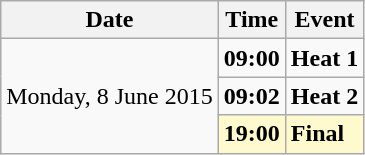<table class="wikitable">
<tr>
<th>Date</th>
<th>Time</th>
<th>Event</th>
</tr>
<tr>
<td rowspan="3">Monday, 8 June 2015</td>
<td><strong>09:00</strong></td>
<td><strong>Heat 1</strong></td>
</tr>
<tr>
<td><strong>09:02</strong></td>
<td><strong>Heat 2</strong></td>
</tr>
<tr style="background-color:lemonchiffon;">
<td><strong>19:00</strong></td>
<td><strong>Final</strong></td>
</tr>
</table>
